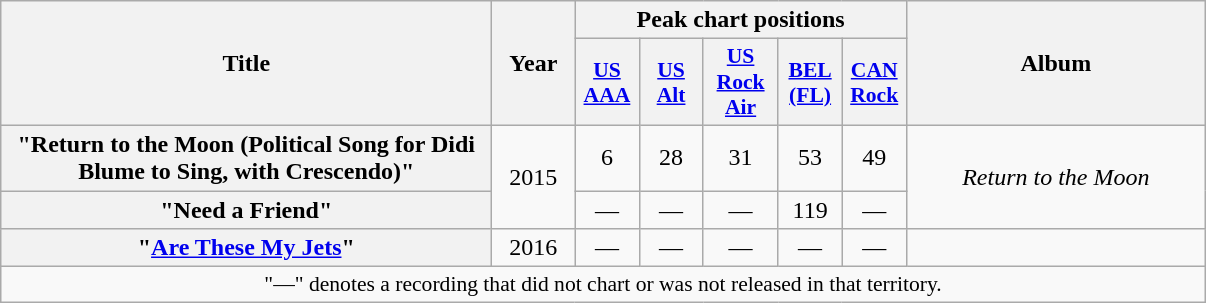<table class="wikitable plainrowheaders" style="text-align:center;" border="1">
<tr>
<th scope="col" rowspan="2" style="width:20em;">Title</th>
<th scope="col" rowspan="2" style="width:3em;">Year</th>
<th scope="col" colspan="5">Peak chart positions</th>
<th scope="col" rowspan="2" style="width:12em;">Album</th>
</tr>
<tr>
<th scope="col" style="width:2.5em;font-size:90%;"><a href='#'>US<br>AAA</a><br></th>
<th scope="col" style="width:2.5em;font-size:90%;"><a href='#'>US<br>Alt</a><br></th>
<th scope="col" style="width:3em;font-size:90%;"><a href='#'>US<br>Rock Air</a><br></th>
<th scope="col" style="width:2.5em;font-size:90%;"><a href='#'>BEL<br>(FL)</a><br></th>
<th scope="col" style="width:2.5em;font-size:90%;"><a href='#'>CAN<br>Rock</a><br></th>
</tr>
<tr>
<th scope="row">"Return to the Moon (Political Song for Didi Blume to Sing, with Crescendo)"</th>
<td rowspan="2">2015</td>
<td>6</td>
<td>28</td>
<td>31</td>
<td>53</td>
<td>49</td>
<td rowspan="2"><em>Return to the Moon</em></td>
</tr>
<tr>
<th scope="row">"Need a Friend"</th>
<td>—</td>
<td>—</td>
<td>—</td>
<td>119</td>
<td>—</td>
</tr>
<tr>
<th scope="row">"<a href='#'>Are These My Jets</a>"</th>
<td>2016</td>
<td>—</td>
<td>—</td>
<td>—</td>
<td>—</td>
<td>—</td>
<td></td>
</tr>
<tr>
<td colspan="13" style="font-size:90%">"—" denotes a recording that did not chart or was not released in that territory.</td>
</tr>
</table>
